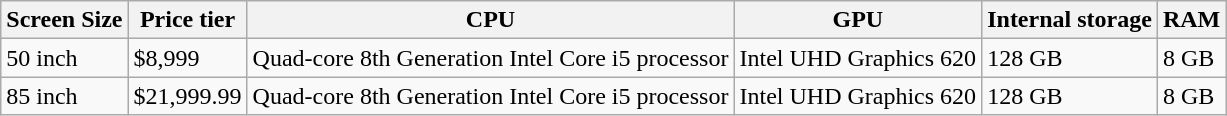<table class="wikitable">
<tr>
<th>Screen Size</th>
<th>Price tier </th>
<th>CPU</th>
<th>GPU</th>
<th>Internal storage</th>
<th>RAM</th>
</tr>
<tr>
<td>50 inch</td>
<td>$8,999</td>
<td>Quad-core 8th Generation Intel Core i5 processor</td>
<td>Intel UHD Graphics 620</td>
<td>128 GB</td>
<td>8 GB</td>
</tr>
<tr>
<td>85 inch</td>
<td>$21,999.99</td>
<td>Quad-core 8th Generation Intel Core i5 processor</td>
<td>Intel UHD Graphics 620</td>
<td>128 GB</td>
<td>8 GB</td>
</tr>
</table>
